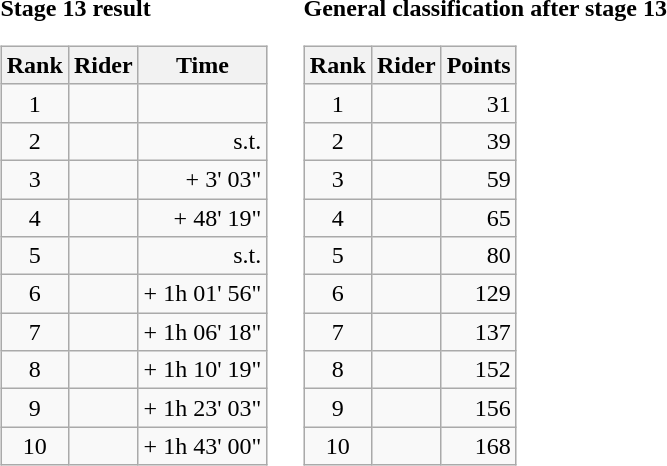<table>
<tr>
<td><strong>Stage 13 result</strong><br><table class="wikitable">
<tr>
<th scope="col">Rank</th>
<th scope="col">Rider</th>
<th scope="col">Time</th>
</tr>
<tr>
<td style="text-align:center;">1</td>
<td></td>
<td style="text-align:right;"></td>
</tr>
<tr>
<td style="text-align:center;">2</td>
<td></td>
<td style="text-align:right;">s.t.</td>
</tr>
<tr>
<td style="text-align:center;">3</td>
<td></td>
<td style="text-align:right;">+ 3' 03"</td>
</tr>
<tr>
<td style="text-align:center;">4</td>
<td></td>
<td style="text-align:right;">+ 48' 19"</td>
</tr>
<tr>
<td style="text-align:center;">5</td>
<td></td>
<td style="text-align:right;">s.t.</td>
</tr>
<tr>
<td style="text-align:center;">6</td>
<td></td>
<td style="text-align:right;">+ 1h 01' 56"</td>
</tr>
<tr>
<td style="text-align:center;">7</td>
<td></td>
<td style="text-align:right;">+ 1h 06' 18"</td>
</tr>
<tr>
<td style="text-align:center;">8</td>
<td></td>
<td style="text-align:right;">+ 1h 10' 19"</td>
</tr>
<tr>
<td style="text-align:center;">9</td>
<td></td>
<td style="text-align:right;">+ 1h 23' 03"</td>
</tr>
<tr>
<td style="text-align:center;">10</td>
<td></td>
<td style="text-align:right;">+ 1h 43' 00"</td>
</tr>
</table>
</td>
<td></td>
<td><strong>General classification after stage 13</strong><br><table class="wikitable">
<tr>
<th scope="col">Rank</th>
<th scope="col">Rider</th>
<th scope="col">Points</th>
</tr>
<tr>
<td style="text-align:center;">1</td>
<td></td>
<td style="text-align:right;">31</td>
</tr>
<tr>
<td style="text-align:center;">2</td>
<td></td>
<td style="text-align:right;">39</td>
</tr>
<tr>
<td style="text-align:center;">3</td>
<td></td>
<td style="text-align:right;">59</td>
</tr>
<tr>
<td style="text-align:center;">4</td>
<td></td>
<td style="text-align:right;">65</td>
</tr>
<tr>
<td style="text-align:center;">5</td>
<td></td>
<td style="text-align:right;">80</td>
</tr>
<tr>
<td style="text-align:center;">6</td>
<td></td>
<td style="text-align:right;">129</td>
</tr>
<tr>
<td style="text-align:center;">7</td>
<td></td>
<td style="text-align:right;">137</td>
</tr>
<tr>
<td style="text-align:center;">8</td>
<td></td>
<td style="text-align:right;">152</td>
</tr>
<tr>
<td style="text-align:center;">9</td>
<td></td>
<td style="text-align:right;">156</td>
</tr>
<tr>
<td style="text-align:center;">10</td>
<td></td>
<td style="text-align:right;">168</td>
</tr>
</table>
</td>
</tr>
</table>
